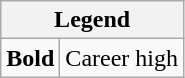<table class="wikitable">
<tr>
<th colspan="2">Legend</th>
</tr>
<tr>
<td><strong>Bold</strong></td>
<td>Career high</td>
</tr>
</table>
